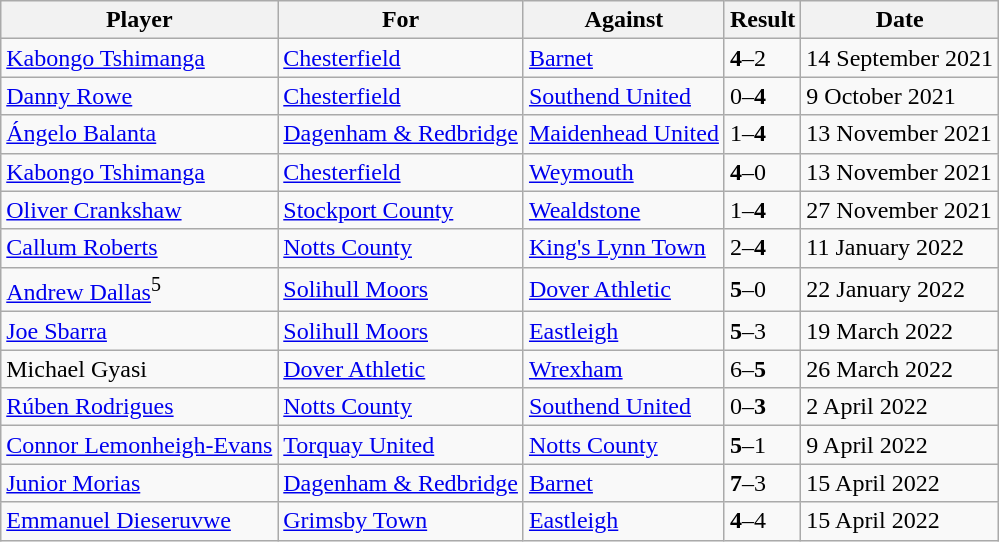<table class="wikitable">
<tr>
<th>Player</th>
<th>For</th>
<th>Against</th>
<th>Result</th>
<th>Date</th>
</tr>
<tr>
<td> <a href='#'>Kabongo Tshimanga</a></td>
<td><a href='#'>Chesterfield</a></td>
<td><a href='#'>Barnet</a></td>
<td><strong>4</strong>–2</td>
<td>14 September 2021</td>
</tr>
<tr>
<td> <a href='#'>Danny Rowe</a></td>
<td><a href='#'>Chesterfield</a></td>
<td><a href='#'>Southend United</a></td>
<td>0–<strong>4</strong></td>
<td>9 October 2021</td>
</tr>
<tr>
<td> <a href='#'>Ángelo Balanta</a></td>
<td><a href='#'>Dagenham & Redbridge</a></td>
<td><a href='#'>Maidenhead United</a></td>
<td>1–<strong>4</strong></td>
<td>13 November 2021</td>
</tr>
<tr>
<td> <a href='#'>Kabongo Tshimanga</a></td>
<td><a href='#'>Chesterfield</a></td>
<td><a href='#'>Weymouth</a></td>
<td><strong>4</strong>–0</td>
<td>13 November 2021</td>
</tr>
<tr>
<td> <a href='#'>Oliver Crankshaw</a></td>
<td><a href='#'>Stockport County</a></td>
<td><a href='#'>Wealdstone</a></td>
<td>1–<strong>4</strong></td>
<td>27 November 2021</td>
</tr>
<tr>
<td> <a href='#'>Callum Roberts</a></td>
<td><a href='#'>Notts County</a></td>
<td><a href='#'>King's Lynn Town</a></td>
<td>2–<strong>4</strong></td>
<td>11 January 2022</td>
</tr>
<tr>
<td> <a href='#'>Andrew Dallas</a><sup>5</sup></td>
<td><a href='#'>Solihull Moors</a></td>
<td><a href='#'>Dover Athletic</a></td>
<td><strong>5</strong>–0</td>
<td>22 January 2022</td>
</tr>
<tr>
<td> <a href='#'>Joe Sbarra</a></td>
<td><a href='#'>Solihull Moors</a></td>
<td><a href='#'>Eastleigh</a></td>
<td><strong>5</strong>–3</td>
<td>19 March 2022</td>
</tr>
<tr>
<td> Michael Gyasi</td>
<td><a href='#'>Dover Athletic</a></td>
<td><a href='#'>Wrexham</a></td>
<td>6–<strong>5</strong></td>
<td>26 March 2022</td>
</tr>
<tr>
<td> <a href='#'>Rúben Rodrigues</a></td>
<td><a href='#'>Notts County</a></td>
<td><a href='#'>Southend United</a></td>
<td>0–<strong>3</strong></td>
<td>2 April 2022</td>
</tr>
<tr>
<td> <a href='#'>Connor Lemonheigh-Evans</a></td>
<td><a href='#'>Torquay United</a></td>
<td><a href='#'>Notts County</a></td>
<td><strong>5</strong>–1</td>
<td>9 April 2022</td>
</tr>
<tr>
<td> <a href='#'>Junior Morias</a></td>
<td><a href='#'>Dagenham & Redbridge</a></td>
<td><a href='#'>Barnet</a></td>
<td><strong>7</strong>–3</td>
<td>15 April 2022</td>
</tr>
<tr>
<td> <a href='#'>Emmanuel Dieseruvwe</a></td>
<td><a href='#'>Grimsby Town</a></td>
<td><a href='#'>Eastleigh</a></td>
<td><strong>4</strong>–4</td>
<td>15 April 2022</td>
</tr>
</table>
